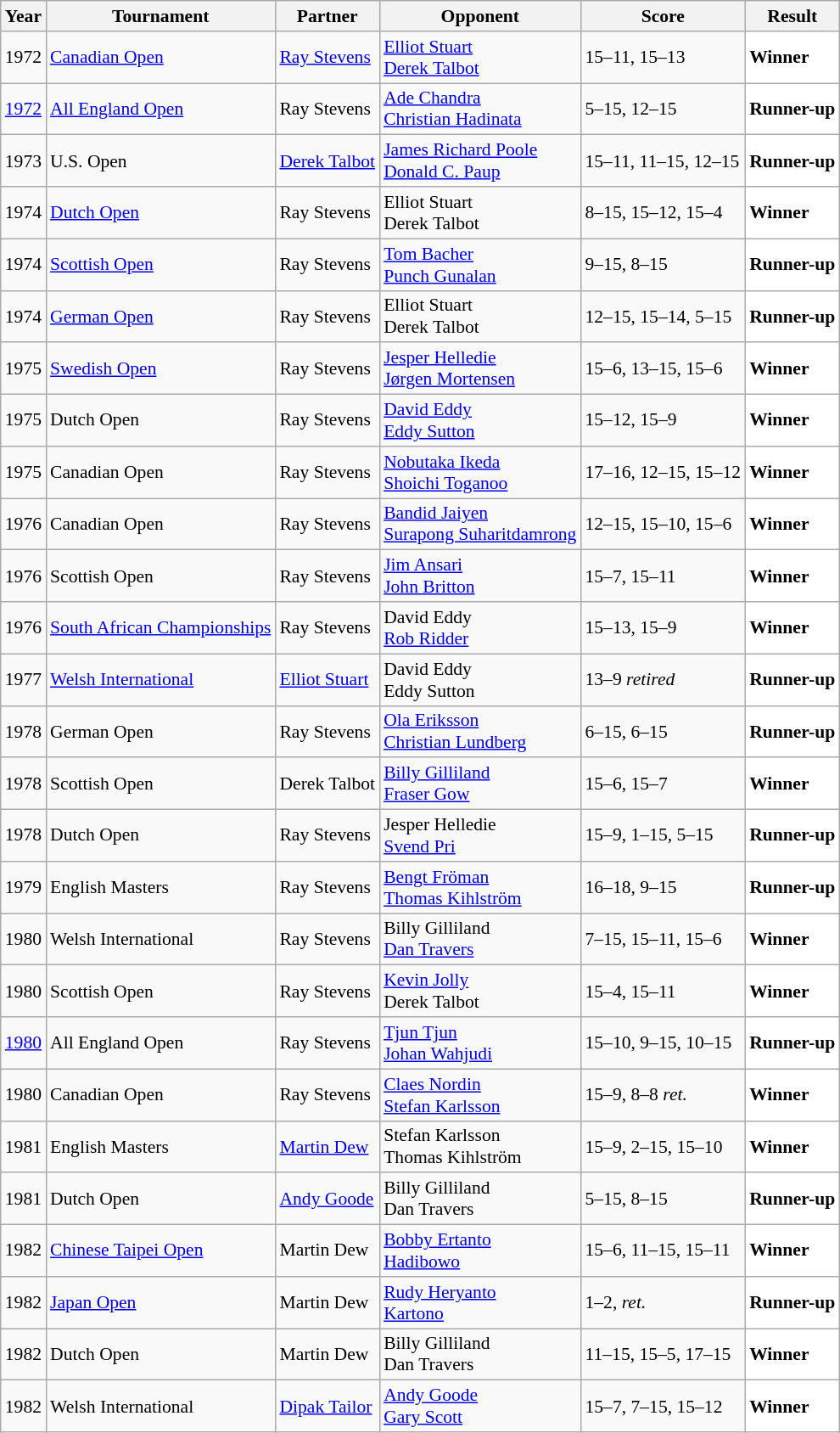<table class="sortable wikitable" style="font-size: 90%;">
<tr>
<th>Year</th>
<th>Tournament</th>
<th>Partner</th>
<th>Opponent</th>
<th>Score</th>
<th>Result</th>
</tr>
<tr>
<td align="center">1972</td>
<td align="left"><a href='#'>Canadian Open</a></td>
<td align="left"> <a href='#'>Ray Stevens</a></td>
<td align="left"> <a href='#'>Elliot Stuart</a><br> <a href='#'>Derek Talbot</a></td>
<td align="left">15–11, 15–13</td>
<td style="text-align:left; background: white"> <strong>Winner</strong></td>
</tr>
<tr>
<td align="center"><a href='#'>1972</a></td>
<td align="left"><a href='#'>All England Open</a></td>
<td align="left"> Ray Stevens</td>
<td align="left"> <a href='#'>Ade Chandra</a><br> <a href='#'>Christian Hadinata</a></td>
<td align="left">5–15, 12–15</td>
<td style="text-align:left; background: white"> <strong>Runner-up</strong></td>
</tr>
<tr>
<td align="center">1973</td>
<td align="left">U.S. Open</td>
<td align="left"> <a href='#'>Derek Talbot</a></td>
<td align="left"> <a href='#'>James Richard Poole</a><br> <a href='#'>Donald C. Paup</a></td>
<td align="left">15–11, 11–15, 12–15</td>
<td style="text-align:left; background:white"> <strong>Runner-up</strong></td>
</tr>
<tr>
<td align="center">1974</td>
<td align="left"><a href='#'>Dutch Open</a></td>
<td align="left"> Ray Stevens</td>
<td align="left"> Elliot Stuart<br> Derek Talbot</td>
<td align="left">8–15, 15–12, 15–4</td>
<td style="text-align:left; background: white"> <strong>Winner</strong></td>
</tr>
<tr>
<td align="center">1974</td>
<td align="left"><a href='#'>Scottish Open</a></td>
<td align="left"> Ray Stevens</td>
<td align="left"> <a href='#'>Tom Bacher</a><br> <a href='#'>Punch Gunalan</a></td>
<td align="left">9–15, 8–15</td>
<td style="text-align:left; background: white"> <strong>Runner-up</strong></td>
</tr>
<tr>
<td align="center">1974</td>
<td align="left"><a href='#'>German Open</a></td>
<td align="left"> Ray Stevens</td>
<td align="left"> Elliot Stuart<br> Derek Talbot</td>
<td align="left">12–15, 15–14, 5–15</td>
<td style="text-align:left; background: white"> <strong>Runner-up</strong></td>
</tr>
<tr>
<td align="center">1975</td>
<td align="left"><a href='#'>Swedish Open</a></td>
<td align="left"> Ray Stevens</td>
<td align="left"> <a href='#'>Jesper Helledie</a><br> <a href='#'>Jørgen Mortensen</a></td>
<td align="left">15–6, 13–15, 15–6</td>
<td style="text-align:left; background: white"> <strong>Winner</strong></td>
</tr>
<tr>
<td align="center">1975</td>
<td align="left">Dutch Open</td>
<td align="left"> Ray Stevens</td>
<td align="left"> <a href='#'>David Eddy</a><br> <a href='#'>Eddy Sutton</a></td>
<td align="left">15–12, 15–9</td>
<td style="text-align:left; background: white"> <strong>Winner</strong></td>
</tr>
<tr>
<td align="center">1975</td>
<td align="left">Canadian Open</td>
<td align="left"> Ray Stevens</td>
<td align="left"> <a href='#'>Nobutaka Ikeda</a><br> <a href='#'>Shoichi Toganoo</a></td>
<td align="left">17–16, 12–15, 15–12</td>
<td style="text-align:left; background: white"> <strong>Winner</strong></td>
</tr>
<tr>
<td align="center">1976</td>
<td align="left">Canadian Open</td>
<td align="left"> Ray Stevens</td>
<td align="left"> <a href='#'>Bandid Jaiyen</a><br> <a href='#'>Surapong Suharitdamrong</a></td>
<td align="left">12–15, 15–10, 15–6</td>
<td style="text-align:left; background: white"> <strong>Winner</strong></td>
</tr>
<tr>
<td align="center">1976</td>
<td align="left">Scottish Open</td>
<td align="left"> Ray Stevens</td>
<td align="left"> <a href='#'>Jim Ansari</a><br> <a href='#'>John Britton</a></td>
<td align="left">15–7, 15–11</td>
<td style="text-align:left; background: white"> <strong>Winner</strong></td>
</tr>
<tr>
<td align="center">1976</td>
<td align="left"><a href='#'>South African Championships</a></td>
<td align="left"> Ray Stevens</td>
<td align="left"> David Eddy<br> <a href='#'>Rob Ridder</a></td>
<td align="left">15–13, 15–9</td>
<td style="text-align:left; background: white"> <strong>Winner</strong></td>
</tr>
<tr>
<td align="center">1977</td>
<td align="left"><a href='#'>Welsh International</a></td>
<td align="left"> <a href='#'>Elliot Stuart</a></td>
<td align="left"> David Eddy<br> Eddy Sutton</td>
<td align="left">13–9 <em>retired</em></td>
<td style="text-align:left; background:white"> <strong>Runner-up</strong></td>
</tr>
<tr>
<td align="center">1978</td>
<td align="left">German Open</td>
<td align="left"> Ray Stevens</td>
<td align="left"> <a href='#'>Ola Eriksson</a><br> <a href='#'>Christian Lundberg</a></td>
<td align="left">6–15, 6–15</td>
<td style="text-align:left; background:white"> <strong>Runner-up</strong></td>
</tr>
<tr>
<td align="center">1978</td>
<td align="left">Scottish Open</td>
<td align="left"> Derek Talbot</td>
<td align="left"> <a href='#'>Billy Gilliland</a><br> <a href='#'>Fraser Gow</a></td>
<td align="left">15–6, 15–7</td>
<td style="text-align:left; background: white"> <strong>Winner</strong></td>
</tr>
<tr>
<td align="center">1978</td>
<td align="left">Dutch Open</td>
<td align="left"> Ray Stevens</td>
<td align="left"> Jesper Helledie<br> <a href='#'>Svend Pri</a></td>
<td align="left">15–9, 1–15, 5–15</td>
<td style="text-align:left; background:white"> <strong>Runner-up</strong></td>
</tr>
<tr>
<td align="center">1979</td>
<td align="left">English Masters</td>
<td align="left"> Ray Stevens</td>
<td align="left"> <a href='#'>Bengt Fröman</a><br> <a href='#'>Thomas Kihlström</a></td>
<td align="left">16–18, 9–15</td>
<td style="text-align:left; background: white"> <strong>Runner-up</strong></td>
</tr>
<tr>
<td align="center">1980</td>
<td align="left">Welsh International</td>
<td align="left"> Ray Stevens</td>
<td align="left"> Billy Gilliland<br> <a href='#'>Dan Travers</a></td>
<td align="left">7–15, 15–11, 15–6</td>
<td style="text-align:left; background:white"> <strong>Winner</strong></td>
</tr>
<tr>
<td align="center">1980</td>
<td align="left">Scottish Open</td>
<td align="left"> Ray Stevens</td>
<td align="left"> <a href='#'>Kevin Jolly</a><br> Derek Talbot</td>
<td align="left">15–4, 15–11</td>
<td style="text-align:left; background: white"> <strong>Winner</strong></td>
</tr>
<tr>
<td align="center"><a href='#'>1980</a></td>
<td align="left">All England Open</td>
<td align="left"> Ray Stevens</td>
<td align="left"> <a href='#'>Tjun Tjun</a><br> <a href='#'>Johan Wahjudi</a></td>
<td align="left">15–10, 9–15, 10–15</td>
<td style="text-align:left; background: white"> <strong>Runner-up</strong></td>
</tr>
<tr>
<td align="center">1980</td>
<td align="left">Canadian Open</td>
<td align="left"> Ray Stevens</td>
<td align="left"> <a href='#'>Claes Nordin</a><br> <a href='#'>Stefan Karlsson</a></td>
<td align="left">15–9, 8–8 <em>ret.</em></td>
<td style="text-align:left; background:white"> <strong>Winner</strong></td>
</tr>
<tr>
<td align="center">1981</td>
<td align="left">English Masters</td>
<td align="left"> <a href='#'>Martin Dew</a></td>
<td align="left"> Stefan Karlsson<br> Thomas Kihlström</td>
<td align="left">15–9, 2–15, 15–10</td>
<td style="text-align:left; background: white"> <strong>Winner</strong></td>
</tr>
<tr>
<td align="center">1981</td>
<td align="left">Dutch Open</td>
<td align="left"> <a href='#'>Andy Goode</a></td>
<td align="left"> Billy Gilliland<br> Dan Travers</td>
<td align="left">5–15, 8–15</td>
<td style="text-align:left; background: white"> <strong>Runner-up</strong></td>
</tr>
<tr>
<td align="center">1982</td>
<td align="left"><a href='#'>Chinese Taipei Open</a></td>
<td align="left"> Martin Dew</td>
<td align="left"> <a href='#'>Bobby Ertanto</a><br> <a href='#'>Hadibowo</a></td>
<td align="left">15–6, 11–15, 15–11</td>
<td style="text-align:left; background: white"> <strong>Winner</strong></td>
</tr>
<tr>
<td align="center">1982</td>
<td align="left"><a href='#'>Japan Open</a></td>
<td align="left"> Martin Dew</td>
<td align="left"> <a href='#'>Rudy Heryanto</a><br> <a href='#'>Kartono</a></td>
<td align="left">1–2, <em>ret.</em></td>
<td style="text-align:left; background: white"> <strong>Runner-up</strong></td>
</tr>
<tr>
<td align="center">1982</td>
<td align="left">Dutch Open</td>
<td align="left"> Martin Dew</td>
<td align="left"> Billy Gilliland<br> Dan Travers</td>
<td align="left">11–15, 15–5, 17–15</td>
<td style="text-align:left; background: white"> <strong>Winner</strong></td>
</tr>
<tr>
<td align="center">1982</td>
<td align="left">Welsh International</td>
<td align="left"> <a href='#'>Dipak Tailor</a></td>
<td align="left"> <a href='#'>Andy Goode</a><br> <a href='#'>Gary Scott</a></td>
<td align="left">15–7, 7–15, 15–12</td>
<td style="text-align:left; background: white"> <strong>Winner</strong></td>
</tr>
</table>
